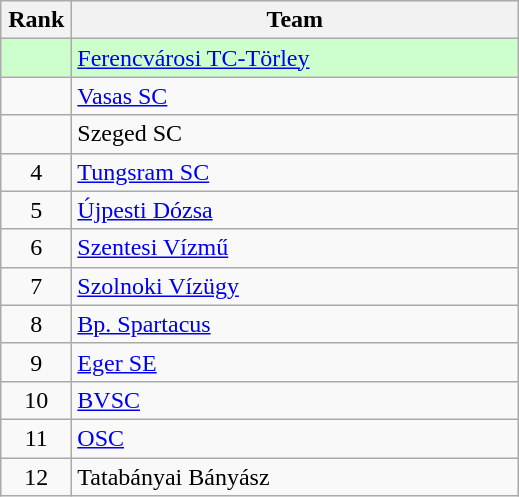<table class="wikitable">
<tr>
<th width=40>Rank</th>
<th width=290>Team</th>
</tr>
<tr bgcolor=#ccffcc>
<td align="center"></td>
<td align="left"> <a href='#'>Ferencvárosi TC-Törley</a></td>
</tr>
<tr>
<td align="center"></td>
<td align="left"> <a href='#'>Vasas SC</a></td>
</tr>
<tr>
<td align="center"></td>
<td align="left"> Szeged SC</td>
</tr>
<tr>
<td align="center">4</td>
<td align="left"> <a href='#'>Tungsram SC</a></td>
</tr>
<tr>
<td align="center">5</td>
<td align="left"> <a href='#'>Újpesti Dózsa</a></td>
</tr>
<tr>
<td align="center">6</td>
<td align="left"> <a href='#'>Szentesi Vízmű</a></td>
</tr>
<tr>
<td align="center">7</td>
<td align="left"> <a href='#'>Szolnoki Vízügy</a></td>
</tr>
<tr>
<td align="center">8</td>
<td align="left"> <a href='#'>Bp. Spartacus</a></td>
</tr>
<tr>
<td align="center">9</td>
<td align="left"> <a href='#'>Eger SE</a></td>
</tr>
<tr>
<td align="center">10</td>
<td align="left"> <a href='#'>BVSC</a></td>
</tr>
<tr>
<td align="center">11</td>
<td align="left"> <a href='#'>OSC</a></td>
</tr>
<tr>
<td align="center">12</td>
<td align="left"> Tatabányai Bányász</td>
</tr>
</table>
